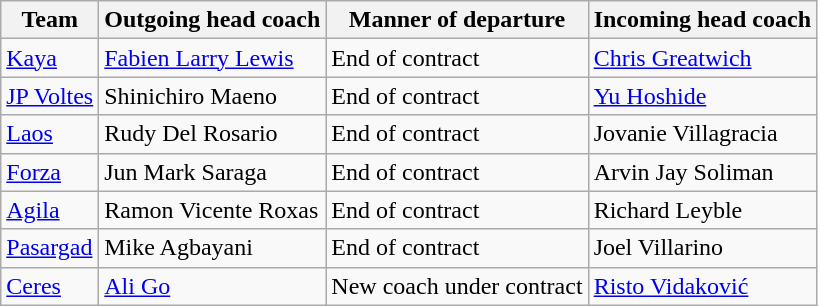<table class="wikitable">
<tr>
<th>Team</th>
<th>Outgoing head coach</th>
<th>Manner of departure</th>
<th>Incoming head coach</th>
</tr>
<tr>
<td><a href='#'>Kaya</a></td>
<td> <a href='#'>Fabien Larry Lewis</a></td>
<td>End of contract</td>
<td> <a href='#'>Chris Greatwich</a></td>
</tr>
<tr>
<td><a href='#'>JP Voltes</a></td>
<td> Shinichiro Maeno</td>
<td>End of contract</td>
<td> <a href='#'>Yu Hoshide</a></td>
</tr>
<tr>
<td><a href='#'>Laos</a></td>
<td> Rudy Del Rosario</td>
<td>End of contract</td>
<td> Jovanie Villagracia</td>
</tr>
<tr>
<td><a href='#'>Forza</a></td>
<td> Jun Mark Saraga</td>
<td>End of contract</td>
<td> Arvin Jay Soliman</td>
</tr>
<tr>
<td><a href='#'>Agila</a></td>
<td> Ramon Vicente Roxas</td>
<td>End of contract</td>
<td> Richard Leyble</td>
</tr>
<tr>
<td><a href='#'>Pasargad</a></td>
<td> Mike Agbayani</td>
<td>End of contract</td>
<td> Joel Villarino</td>
</tr>
<tr>
<td><a href='#'>Ceres</a></td>
<td> <a href='#'>Ali Go</a></td>
<td>New coach under contract</td>
<td> <a href='#'>Risto Vidaković</a></td>
</tr>
</table>
